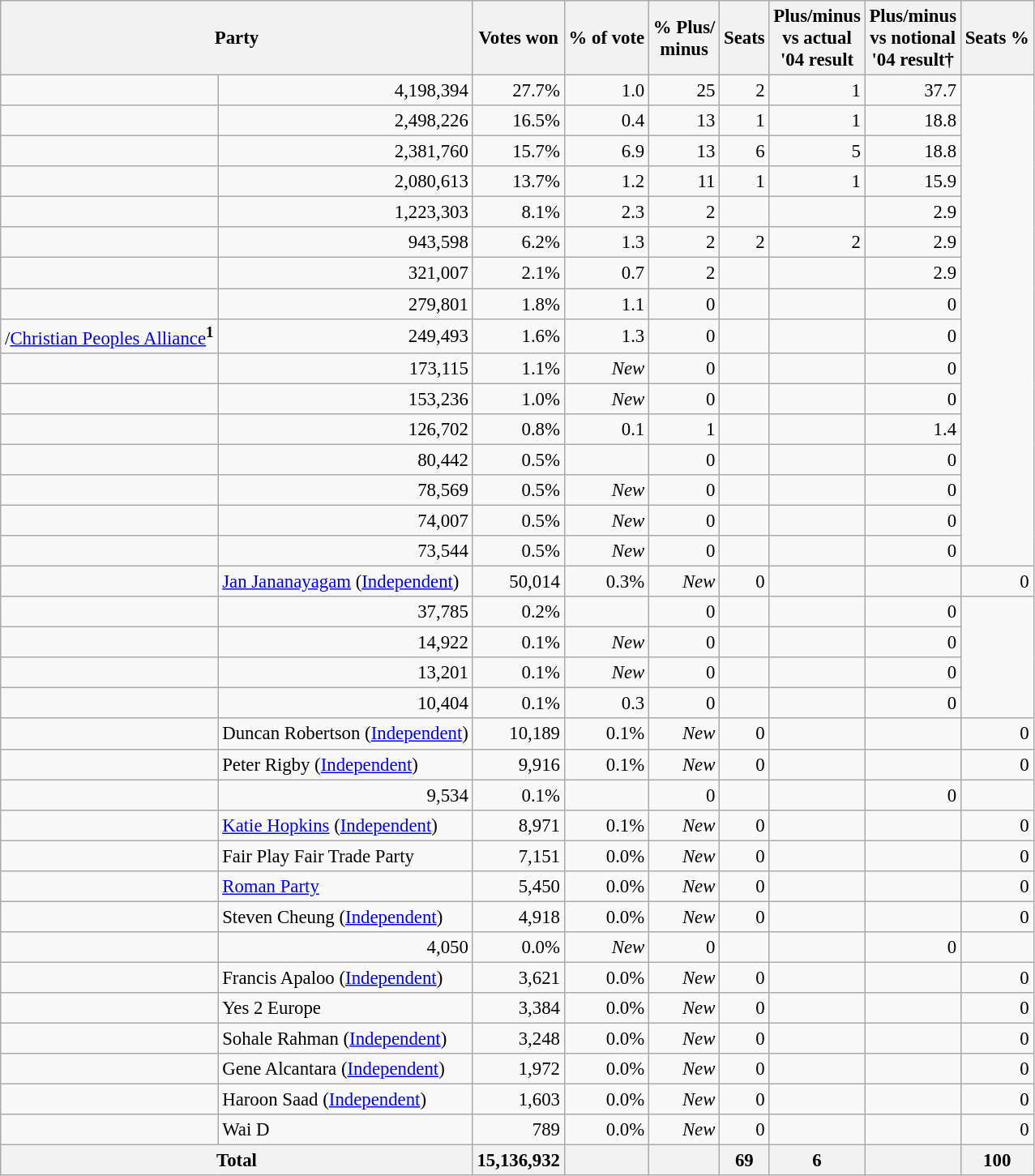<table class="wikitable sortable" style="font-size:95%">
<tr>
<th colspan="2">Party</th>
<th>Votes won</th>
<th>% of vote</th>
<th>% Plus/<br>minus</th>
<th>Seats</th>
<th>Plus/minus <br> vs actual <br> '04 result</th>
<th>Plus/minus <br> vs notional <br> '04 result†</th>
<th>Seats %</th>
</tr>
<tr style="text-align:right;">
<td></td>
<td>4,198,394</td>
<td>27.7%</td>
<td> 1.0</td>
<td>25</td>
<td> 2</td>
<td> 1</td>
<td>37.7</td>
</tr>
<tr style="text-align:right;">
<td></td>
<td>2,498,226</td>
<td>16.5%</td>
<td> 0.4</td>
<td>13</td>
<td> 1</td>
<td> 1</td>
<td>18.8</td>
</tr>
<tr style="text-align:right;">
<td></td>
<td>2,381,760</td>
<td>15.7%</td>
<td> 6.9</td>
<td>13</td>
<td> 6</td>
<td> 5</td>
<td>18.8</td>
</tr>
<tr style="text-align:right;">
<td></td>
<td>2,080,613</td>
<td>13.7%</td>
<td> 1.2</td>
<td>11</td>
<td> 1</td>
<td> 1</td>
<td>15.9</td>
</tr>
<tr style="text-align:right;">
<td></td>
<td>1,223,303</td>
<td>8.1%</td>
<td> 2.3</td>
<td>2</td>
<td></td>
<td></td>
<td>2.9</td>
</tr>
<tr style="text-align:right;">
<td></td>
<td>943,598</td>
<td>6.2%</td>
<td> 1.3</td>
<td>2</td>
<td> 2</td>
<td> 2</td>
<td>2.9</td>
</tr>
<tr style="text-align:right;">
<td></td>
<td>321,007</td>
<td>2.1%</td>
<td> 0.7</td>
<td>2</td>
<td></td>
<td></td>
<td>2.9</td>
</tr>
<tr style="text-align:right;">
<td></td>
<td>279,801</td>
<td>1.8%</td>
<td> 1.1</td>
<td>0</td>
<td></td>
<td></td>
<td>0</td>
</tr>
<tr style="text-align:right;">
<td>/<a href='#'>Christian Peoples Alliance</a><sup><strong>1</strong></sup></td>
<td>249,493</td>
<td>1.6%</td>
<td> 1.3</td>
<td>0</td>
<td></td>
<td></td>
<td>0</td>
</tr>
<tr style="text-align:right;">
<td></td>
<td>173,115</td>
<td>1.1%</td>
<td><em>New</em></td>
<td>0</td>
<td></td>
<td></td>
<td>0</td>
</tr>
<tr style="text-align:right;">
<td></td>
<td>153,236</td>
<td>1.0%</td>
<td><em>New</em></td>
<td>0</td>
<td></td>
<td></td>
<td>0</td>
</tr>
<tr style="text-align:right;">
<td></td>
<td>126,702</td>
<td>0.8%</td>
<td> 0.1</td>
<td>1</td>
<td></td>
<td></td>
<td>1.4</td>
</tr>
<tr style="text-align:right;">
<td></td>
<td>80,442</td>
<td>0.5%</td>
<td></td>
<td>0</td>
<td></td>
<td></td>
<td>0</td>
</tr>
<tr style="text-align:right;">
<td></td>
<td>78,569</td>
<td>0.5%</td>
<td><em>New</em></td>
<td>0</td>
<td></td>
<td></td>
<td>0</td>
</tr>
<tr style="text-align:right;">
<td></td>
<td>74,007</td>
<td>0.5%</td>
<td><em>New</em></td>
<td>0</td>
<td></td>
<td></td>
<td>0</td>
</tr>
<tr style="text-align:right;">
<td></td>
<td>73,544</td>
<td>0.5%</td>
<td><em>New</em></td>
<td>0</td>
<td></td>
<td></td>
<td>0</td>
</tr>
<tr style="text-align:right;">
<td></td>
<td align=left><a href='#'>Jan Jananayagam</a> (<a href='#'>Independent</a>)</td>
<td>50,014</td>
<td>0.3%</td>
<td><em>New</em></td>
<td>0</td>
<td></td>
<td></td>
<td>0</td>
</tr>
<tr style="text-align:right;">
<td></td>
<td>37,785</td>
<td>0.2%</td>
<td></td>
<td>0</td>
<td></td>
<td></td>
<td>0</td>
</tr>
<tr style="text-align:right;">
<td></td>
<td>14,922</td>
<td>0.1%</td>
<td><em>New</em></td>
<td>0</td>
<td></td>
<td></td>
<td>0</td>
</tr>
<tr style="text-align:right;">
<td></td>
<td>13,201</td>
<td>0.1%</td>
<td><em>New</em></td>
<td>0</td>
<td></td>
<td></td>
<td>0</td>
</tr>
<tr style="text-align:right;">
<td></td>
<td>10,404</td>
<td>0.1%</td>
<td> 0.3</td>
<td>0</td>
<td></td>
<td></td>
<td>0</td>
</tr>
<tr style="text-align:right;">
<td></td>
<td align=left>Duncan Robertson (<a href='#'>Independent</a>)</td>
<td>10,189</td>
<td>0.1%</td>
<td><em>New</em></td>
<td>0</td>
<td></td>
<td></td>
<td>0</td>
</tr>
<tr style="text-align:right;">
<td></td>
<td align=left>Peter Rigby (<a href='#'>Independent</a>)</td>
<td>9,916</td>
<td>0.1%</td>
<td><em>New</em></td>
<td>0</td>
<td></td>
<td></td>
<td>0</td>
</tr>
<tr style="text-align:right;">
<td></td>
<td>9,534</td>
<td>0.1%</td>
<td></td>
<td>0</td>
<td></td>
<td></td>
<td>0</td>
</tr>
<tr style="text-align:right;">
<td></td>
<td align=left><a href='#'>Katie Hopkins</a> (<a href='#'>Independent</a>)</td>
<td>8,971</td>
<td>0.1%</td>
<td><em>New</em></td>
<td>0</td>
<td></td>
<td></td>
<td>0</td>
</tr>
<tr style="text-align:right;">
<td></td>
<td align=left>Fair Play Fair Trade Party</td>
<td>7,151</td>
<td>0.0%</td>
<td><em>New</em></td>
<td>0</td>
<td></td>
<td></td>
<td>0</td>
</tr>
<tr style="text-align:right;">
<td></td>
<td align=left><a href='#'>Roman Party</a></td>
<td>5,450</td>
<td>0.0%</td>
<td><em>New</em></td>
<td>0</td>
<td></td>
<td></td>
<td>0</td>
</tr>
<tr style="text-align:right;">
<td></td>
<td align=left>Steven Cheung (<a href='#'>Independent</a>)</td>
<td>4,918</td>
<td>0.0%</td>
<td><em>New</em></td>
<td>0</td>
<td></td>
<td></td>
<td>0</td>
</tr>
<tr style="text-align:right;">
<td></td>
<td>4,050</td>
<td>0.0%</td>
<td><em>New</em></td>
<td>0</td>
<td></td>
<td></td>
<td>0</td>
</tr>
<tr style="text-align:right;">
<td></td>
<td align=left>Francis Apaloo (<a href='#'>Independent</a>)</td>
<td>3,621</td>
<td>0.0%</td>
<td><em>New</em></td>
<td>0</td>
<td></td>
<td></td>
<td>0</td>
</tr>
<tr style="text-align:right;">
<td></td>
<td align=left>Yes 2 Europe</td>
<td>3,384</td>
<td>0.0%</td>
<td><em>New</em></td>
<td>0</td>
<td></td>
<td></td>
<td>0</td>
</tr>
<tr style="text-align:right;">
<td></td>
<td align=left>Sohale Rahman (<a href='#'>Independent</a>)</td>
<td>3,248</td>
<td>0.0%</td>
<td><em>New</em></td>
<td>0</td>
<td></td>
<td></td>
<td>0</td>
</tr>
<tr style="text-align:right;">
<td></td>
<td align=left>Gene Alcantara (<a href='#'>Independent</a>)</td>
<td>1,972</td>
<td>0.0%</td>
<td><em>New</em></td>
<td>0</td>
<td></td>
<td></td>
<td>0</td>
</tr>
<tr style="text-align:right;">
<td></td>
<td align=left>Haroon Saad (<a href='#'>Independent</a>)</td>
<td>1,603</td>
<td>0.0%</td>
<td><em>New</em></td>
<td>0</td>
<td></td>
<td></td>
<td>0</td>
</tr>
<tr style="text-align:right;">
<td></td>
<td align=left>Wai D</td>
<td>789</td>
<td>0.0%</td>
<td><em>New</em></td>
<td>0</td>
<td></td>
<td></td>
<td>0</td>
</tr>
<tr>
<th colspan="2"><strong>Total</strong></th>
<th align=right><strong>15,136,932</strong></th>
<th></th>
<th></th>
<th><strong>69</strong></th>
<th> <strong>6</strong></th>
<th></th>
<th><strong>100</strong></th>
</tr>
</table>
